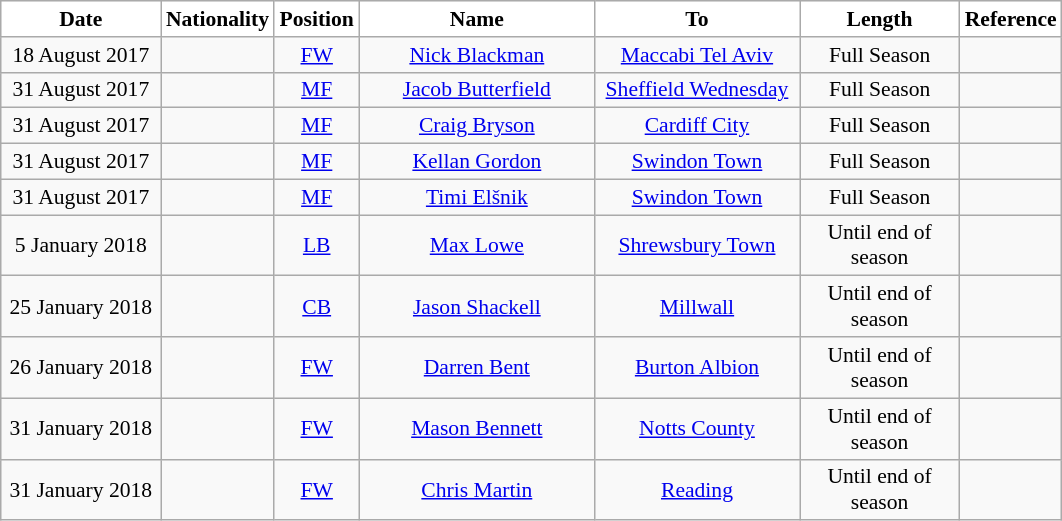<table class="wikitable" style="text-align:center; font-size:90%; ">
<tr>
<th style="background:#FFFFFF; color:black; width:100px;">Date</th>
<th style="background:#FFFFFF; color:black; width:50px;">Nationality</th>
<th style="background:#FFFFFF; color:black; width:50px;">Position</th>
<th style="background:#FFFFFF; color:black; width:150px;">Name</th>
<th style="background:#FFFFFF; color:black; width:130px;">To</th>
<th style="background:#FFFFFF; color:black; width:100px;">Length</th>
<th style="background:#FFFFFF; color:black; width:25px;">Reference</th>
</tr>
<tr>
<td>18 August 2017</td>
<td></td>
<td><a href='#'>FW</a></td>
<td><a href='#'>Nick Blackman</a></td>
<td><a href='#'>Maccabi Tel Aviv</a></td>
<td>Full Season</td>
<td></td>
</tr>
<tr>
<td>31 August 2017</td>
<td></td>
<td><a href='#'>MF</a></td>
<td><a href='#'>Jacob Butterfield</a></td>
<td><a href='#'>Sheffield Wednesday</a></td>
<td>Full Season</td>
<td></td>
</tr>
<tr>
<td>31 August 2017</td>
<td></td>
<td><a href='#'>MF</a></td>
<td><a href='#'>Craig Bryson</a></td>
<td><a href='#'>Cardiff City</a></td>
<td>Full Season</td>
<td></td>
</tr>
<tr>
<td>31 August 2017</td>
<td></td>
<td><a href='#'>MF</a></td>
<td><a href='#'>Kellan Gordon</a></td>
<td><a href='#'>Swindon Town</a></td>
<td>Full Season</td>
<td></td>
</tr>
<tr>
<td>31 August 2017</td>
<td></td>
<td><a href='#'>MF</a></td>
<td><a href='#'>Timi Elšnik</a></td>
<td><a href='#'>Swindon Town</a></td>
<td>Full Season</td>
<td></td>
</tr>
<tr>
<td>5 January 2018</td>
<td></td>
<td><a href='#'>LB</a></td>
<td><a href='#'>Max Lowe</a></td>
<td><a href='#'>Shrewsbury Town</a></td>
<td>Until end of season</td>
<td></td>
</tr>
<tr>
<td>25 January 2018</td>
<td></td>
<td><a href='#'>CB</a></td>
<td><a href='#'>Jason Shackell</a></td>
<td><a href='#'>Millwall</a></td>
<td>Until end of season</td>
<td></td>
</tr>
<tr>
<td>26 January 2018</td>
<td></td>
<td><a href='#'>FW</a></td>
<td><a href='#'>Darren Bent</a></td>
<td><a href='#'>Burton Albion</a></td>
<td>Until end of season</td>
<td></td>
</tr>
<tr>
<td>31 January 2018</td>
<td></td>
<td><a href='#'>FW</a></td>
<td><a href='#'>Mason Bennett</a></td>
<td><a href='#'>Notts County</a></td>
<td>Until end of season</td>
<td></td>
</tr>
<tr>
<td>31 January 2018</td>
<td></td>
<td><a href='#'>FW</a></td>
<td><a href='#'>Chris Martin</a></td>
<td><a href='#'>Reading</a></td>
<td>Until end of season</td>
<td></td>
</tr>
</table>
